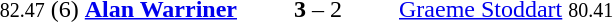<table style="text-align:center">
<tr>
<th width=223></th>
<th width=100></th>
<th width=223></th>
</tr>
<tr>
<td align=right><small>82.47</small> (6) <strong><a href='#'>Alan Warriner</a></strong> </td>
<td><strong>3</strong> – 2</td>
<td align=left> <a href='#'>Graeme Stoddart</a> <small>80.41</small></td>
</tr>
</table>
